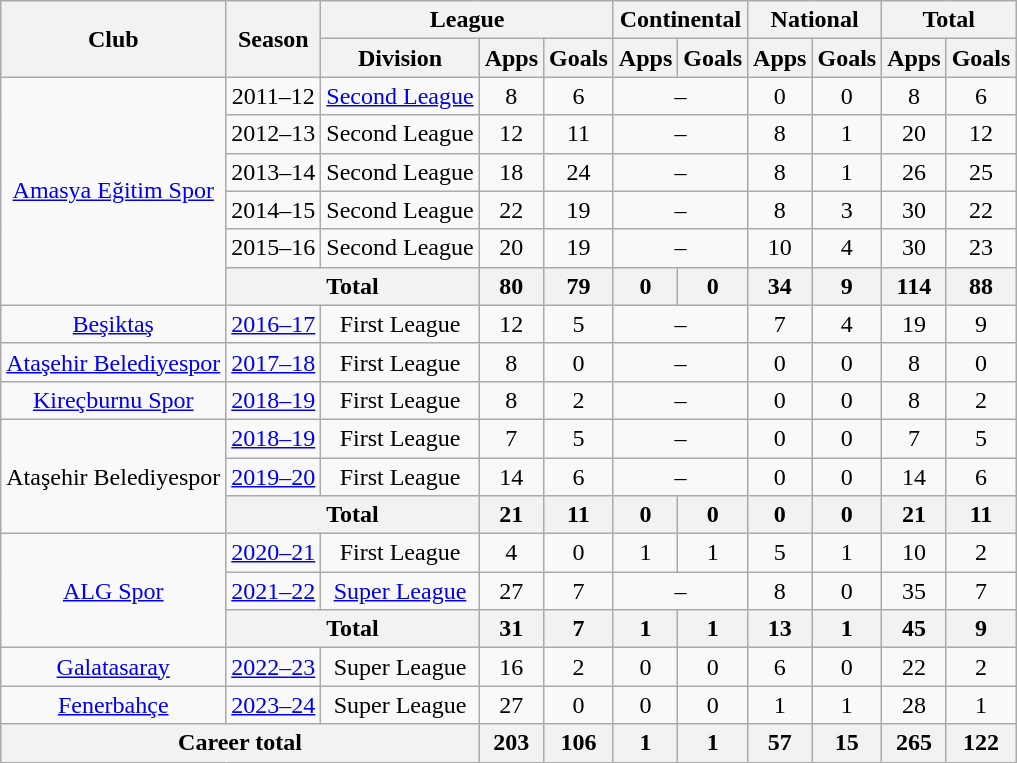<table class="wikitable" style="text-align:center">
<tr>
<th rowspan="2">Club</th>
<th rowspan="2">Season</th>
<th colspan="3">League</th>
<th colspan="2">Continental</th>
<th colspan="2">National</th>
<th colspan="2">Total</th>
</tr>
<tr>
<th>Division</th>
<th>Apps</th>
<th>Goals</th>
<th>Apps</th>
<th>Goals</th>
<th>Apps</th>
<th>Goals</th>
<th>Apps</th>
<th>Goals</th>
</tr>
<tr>
<td rowspan="6"><a href='#'>Amasya Eğitim Spor</a></td>
<td>2011–12</td>
<td><a href='#'>Second League</a></td>
<td>8</td>
<td>6</td>
<td colspan="2">–</td>
<td>0</td>
<td>0</td>
<td>8</td>
<td>6</td>
</tr>
<tr>
<td>2012–13</td>
<td>Second League</td>
<td>12</td>
<td>11</td>
<td colspan="2">–</td>
<td>8</td>
<td>1</td>
<td>20</td>
<td>12</td>
</tr>
<tr>
<td>2013–14</td>
<td>Second League</td>
<td>18</td>
<td>24</td>
<td colspan="2">–</td>
<td>8</td>
<td>1</td>
<td>26</td>
<td>25</td>
</tr>
<tr>
<td>2014–15</td>
<td>Second League</td>
<td>22</td>
<td>19</td>
<td colspan="2">–</td>
<td>8</td>
<td>3</td>
<td>30</td>
<td>22</td>
</tr>
<tr>
<td>2015–16</td>
<td>Second League</td>
<td>20</td>
<td>19</td>
<td colspan="2">–</td>
<td>10</td>
<td>4</td>
<td>30</td>
<td>23</td>
</tr>
<tr>
<th colspan="2">Total</th>
<th>80</th>
<th>79</th>
<th>0</th>
<th>0</th>
<th>34</th>
<th>9</th>
<th>114</th>
<th>88</th>
</tr>
<tr>
<td><a href='#'>Beşiktaş</a></td>
<td><a href='#'>2016–17</a></td>
<td>First League</td>
<td>12</td>
<td>5</td>
<td colspan="2">–</td>
<td>7</td>
<td>4</td>
<td>19</td>
<td>9</td>
</tr>
<tr>
<td><a href='#'>Ataşehir Belediyespor</a></td>
<td><a href='#'>2017–18</a></td>
<td>First League</td>
<td>8</td>
<td>0</td>
<td colspan="2">–</td>
<td>0</td>
<td>0</td>
<td>8</td>
<td>0</td>
</tr>
<tr>
<td><a href='#'>Kireçburnu Spor</a></td>
<td><a href='#'>2018–19</a></td>
<td>First League</td>
<td>8</td>
<td>2</td>
<td colspan="2">–</td>
<td>0</td>
<td>0</td>
<td>8</td>
<td>2</td>
</tr>
<tr>
<td rowspan="3">Ataşehir Belediyespor</td>
<td><a href='#'>2018–19</a></td>
<td>First League</td>
<td>7</td>
<td>5</td>
<td colspan="2">–</td>
<td>0</td>
<td>0</td>
<td>7</td>
<td>5</td>
</tr>
<tr>
<td><a href='#'>2019–20</a></td>
<td>First League</td>
<td>14</td>
<td>6</td>
<td colspan="2">–</td>
<td>0</td>
<td>0</td>
<td>14</td>
<td>6</td>
</tr>
<tr>
<th colspan="2">Total</th>
<th>21</th>
<th>11</th>
<th>0</th>
<th>0</th>
<th>0</th>
<th>0</th>
<th>21</th>
<th>11</th>
</tr>
<tr>
<td rowspan="3"><a href='#'>ALG Spor</a></td>
<td><a href='#'>2020–21</a></td>
<td>First League</td>
<td>4</td>
<td>0</td>
<td>1</td>
<td>1</td>
<td>5</td>
<td>1</td>
<td>10</td>
<td>2</td>
</tr>
<tr>
<td><a href='#'>2021–22</a></td>
<td><a href='#'>Super League</a></td>
<td>27</td>
<td>7</td>
<td colspan="2">–</td>
<td>8</td>
<td>0</td>
<td>35</td>
<td>7</td>
</tr>
<tr>
<th colspan="2">Total</th>
<th>31</th>
<th>7</th>
<th>1</th>
<th>1</th>
<th>13</th>
<th>1</th>
<th>45</th>
<th>9</th>
</tr>
<tr>
<td><a href='#'>Galatasaray</a></td>
<td><a href='#'>2022–23</a></td>
<td>Super League</td>
<td>16</td>
<td>2</td>
<td>0</td>
<td>0</td>
<td>6</td>
<td>0</td>
<td>22</td>
<td>2</td>
</tr>
<tr>
<td><a href='#'>Fenerbahçe</a></td>
<td><a href='#'>2023–24</a></td>
<td>Super League</td>
<td>27</td>
<td>0</td>
<td>0</td>
<td>0</td>
<td>1</td>
<td>1</td>
<td>28</td>
<td>1</td>
</tr>
<tr>
<th colspan="3">Career total</th>
<th>203</th>
<th>106</th>
<th>1</th>
<th>1</th>
<th>57</th>
<th>15</th>
<th>265</th>
<th>122</th>
</tr>
</table>
